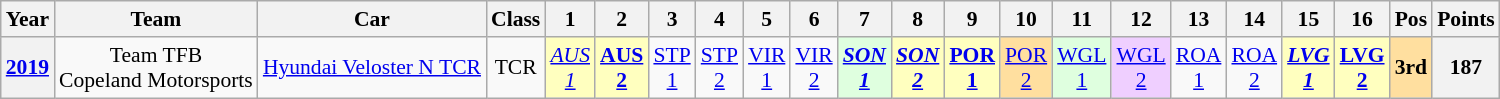<table class="wikitable" style="text-align:center; font-size:90%">
<tr>
<th>Year</th>
<th>Team</th>
<th>Car</th>
<th>Class</th>
<th>1</th>
<th>2</th>
<th>3</th>
<th>4</th>
<th>5</th>
<th>6</th>
<th>7</th>
<th>8</th>
<th>9</th>
<th>10</th>
<th>11</th>
<th>12</th>
<th>13</th>
<th>14</th>
<th>15</th>
<th>16</th>
<th>Pos</th>
<th>Points</th>
</tr>
<tr>
<th><a href='#'>2019</a></th>
<td>Team TFB <br>Copeland Motorsports<br></td>
<td><a href='#'>Hyundai Veloster N TCR</a></td>
<td>TCR</td>
<td style="background:#FFFFBF;"><a href='#'><em>AUS</em><br><em>1</em></a><br></td>
<td style="background:#FFFFBF;"><a href='#'><strong>AUS</strong><br><strong>2</strong></a><br></td>
<td><a href='#'>STP<br>1</a><br></td>
<td><a href='#'>STP<br>2</a><br></td>
<td><a href='#'>VIR<br>1</a><br></td>
<td><a href='#'>VIR<br>2</a><br></td>
<td style="background:#DFFFDF;"><a href='#'><strong><em>SON</em></strong><br><strong><em>1</em></strong></a><br></td>
<td style="background:#FFFFBF;"><a href='#'><strong><em>SON</em></strong><br><strong><em>2</em></strong></a><br></td>
<td style="background:#FFFFBF;"><a href='#'><strong>POR</strong><br><strong>1</strong></a><br></td>
<td style="background:#FFDF9F;"><a href='#'>POR<br>2</a><br></td>
<td style="background:#DFFFDF;"><a href='#'>WGL<br>1</a><br></td>
<td style="background:#EFCFFF;"><a href='#'>WGL<br>2</a><br></td>
<td><a href='#'>ROA<br>1</a><br></td>
<td><a href='#'>ROA<br>2</a><br></td>
<td style="background:#FFFFBF;"><a href='#'><strong><em>LVG</em></strong><br><strong><em>1</em></strong></a><br></td>
<td style="background:#FFFFBF;"><a href='#'><strong>LVG</strong><br><strong>2</strong></a><br></td>
<th style="background:#FFDF9F;">3rd</th>
<th>187</th>
</tr>
</table>
